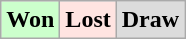<table class="wikitable">
<tr>
<td bgcolor="#ccffcc"><strong>Won</strong></td>
<td bgcolor=FFE4E1><strong>Lost</strong></td>
<td bgcolor=DCDCDC><strong>Draw</strong></td>
</tr>
</table>
